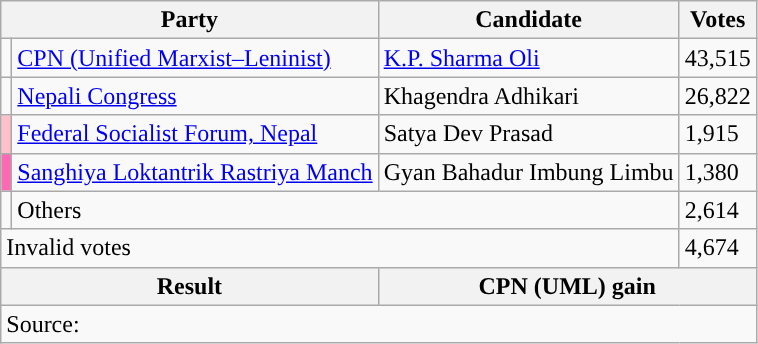<table class="wikitable">
<tr>
<th colspan="2">Party</th>
<th>Candidate</th>
<th>Votes</th>
</tr>
<tr>
<td style="background-color:"></td>
<td><a href='#'>CPN (Unified Marxist–Leninist)</a></td>
<td><a href='#'>K.P. Sharma Oli</a></td>
<td>43,515</td>
</tr>
<tr>
<td style="background-color:"></td>
<td><a href='#'>Nepali Congress</a></td>
<td>Khagendra Adhikari</td>
<td>26,822</td>
</tr>
<tr>
<td style="background-color:pink"></td>
<td><a href='#'>Federal Socialist Forum, Nepal</a></td>
<td>Satya Dev Prasad</td>
<td>1,915</td>
</tr>
<tr>
<td style="background-color:hotpink"></td>
<td><a href='#'>Sanghiya Loktantrik Rastriya Manch</a></td>
<td>Gyan Bahadur Imbung Limbu</td>
<td>1,380</td>
</tr>
<tr>
<td></td>
<td colspan="2">Others</td>
<td>2,614</td>
</tr>
<tr>
<td colspan="3">Invalid votes</td>
<td>4,674</td>
</tr>
<tr>
<th colspan="2">Result</th>
<th colspan="2">CPN (UML) gain</th>
</tr>
<tr>
<td colspan="4">Source: </td>
</tr>
</table>
